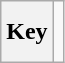<table class="wikitable" style="height:2.6em">
<tr>
<th>Key</th>
<td></td>
</tr>
</table>
